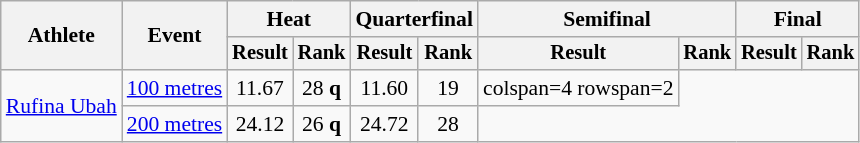<table class=wikitable style=font-size:90%>
<tr>
<th rowspan=2>Athlete</th>
<th rowspan=2>Event</th>
<th colspan=2>Heat</th>
<th colspan=2>Quarterfinal</th>
<th colspan=2>Semifinal</th>
<th colspan=2>Final</th>
</tr>
<tr style=font-size:95%>
<th>Result</th>
<th>Rank</th>
<th>Result</th>
<th>Rank</th>
<th>Result</th>
<th>Rank</th>
<th>Result</th>
<th>Rank</th>
</tr>
<tr align=center>
<td align=left rowspan=2><a href='#'>Rufina Ubah</a></td>
<td align=left><a href='#'>100 metres</a></td>
<td>11.67</td>
<td>28 <strong>q</strong></td>
<td>11.60</td>
<td>19</td>
<td>colspan=4 rowspan=2 </td>
</tr>
<tr align=center>
<td align=left><a href='#'>200 metres</a></td>
<td>24.12</td>
<td>26 <strong>q</strong></td>
<td>24.72</td>
<td>28</td>
</tr>
</table>
